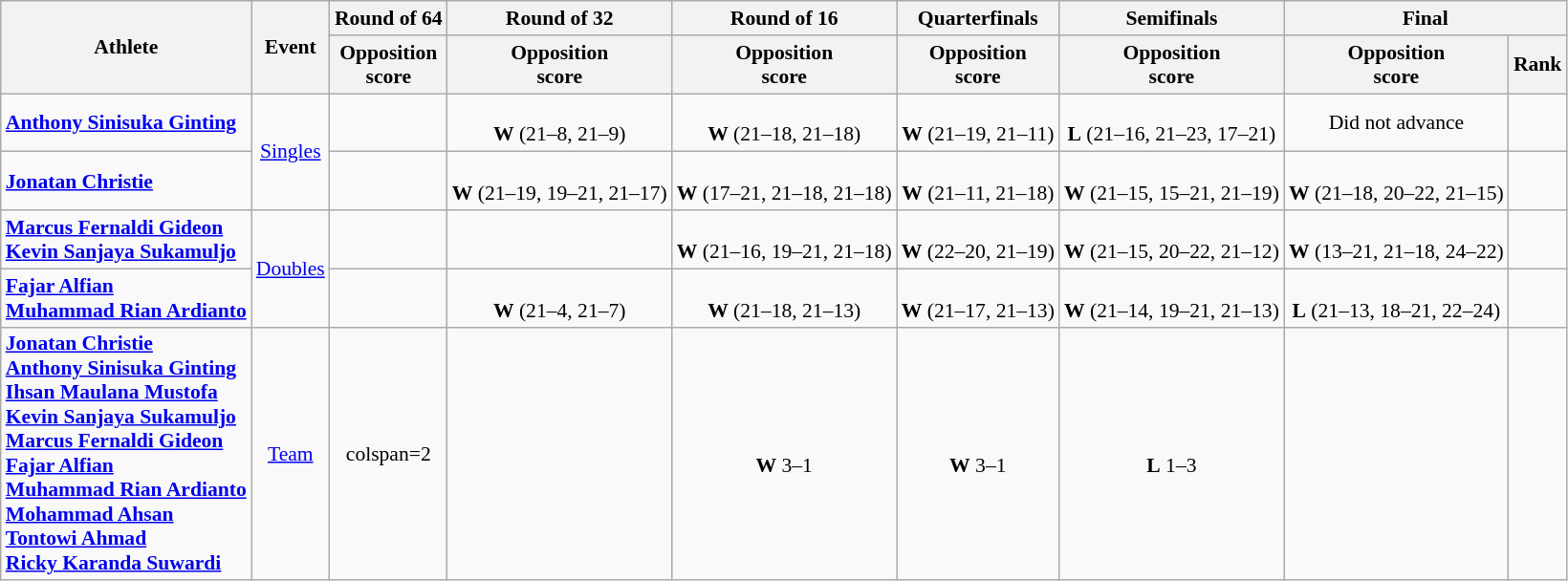<table class=wikitable style=font-size:90%;text-align:center>
<tr>
<th rowspan="2">Athlete</th>
<th rowspan="2">Event</th>
<th>Round of 64</th>
<th>Round of 32</th>
<th>Round of 16</th>
<th>Quarterfinals</th>
<th>Semifinals</th>
<th colspan="2">Final</th>
</tr>
<tr>
<th>Opposition<br> score</th>
<th>Opposition<br> score</th>
<th>Opposition<br> score</th>
<th>Opposition<br> score</th>
<th>Opposition<br> score</th>
<th>Opposition<br> score</th>
<th>Rank</th>
</tr>
<tr>
<td align=left><strong><a href='#'>Anthony Sinisuka Ginting</a></strong></td>
<td align=center rowspan=2><a href='#'>Singles</a></td>
<td></td>
<td><br><strong>W</strong> (21–8, 21–9)</td>
<td><br><strong>W</strong> (21–18, 21–18)</td>
<td><br><strong>W</strong> (21–19, 21–11)</td>
<td><br><strong>L</strong> (21–16, 21–23, 17–21)</td>
<td>Did not advance</td>
<td></td>
</tr>
<tr>
<td align=left><strong><a href='#'>Jonatan Christie</a></strong></td>
<td></td>
<td><br><strong>W</strong> (21–19, 19–21, 21–17)</td>
<td><br><strong>W</strong> (17–21, 21–18, 21–18)</td>
<td><br><strong>W</strong> (21–11, 21–18)</td>
<td><br><strong>W</strong> (21–15, 15–21, 21–19)</td>
<td><br><strong>W</strong> (21–18, 20–22, 21–15)</td>
<td></td>
</tr>
<tr>
<td align=left><strong><a href='#'>Marcus Fernaldi Gideon</a> <br> <a href='#'>Kevin Sanjaya Sukamuljo</a></strong></td>
<td align=center rowspan=2><a href='#'>Doubles</a></td>
<td></td>
<td></td>
<td><br><strong>W</strong> (21–16, 19–21, 21–18)</td>
<td><br><strong>W</strong> (22–20, 21–19)</td>
<td><br><strong>W</strong> (21–15, 20–22, 21–12)</td>
<td><br><strong>W</strong> (13–21, 21–18, 24–22)</td>
<td></td>
</tr>
<tr>
<td align=left><strong><a href='#'>Fajar Alfian</a> <br> <a href='#'>Muhammad Rian Ardianto</a></strong></td>
<td></td>
<td><br><strong>W</strong> (21–4, 21–7)</td>
<td><br><strong>W</strong> (21–18, 21–13)</td>
<td><br><strong>W</strong> (21–17, 21–13)</td>
<td><br><strong>W</strong> (21–14, 19–21, 21–13)</td>
<td><br><strong>L</strong> (21–13, 18–21, 22–24)</td>
<td></td>
</tr>
<tr>
<td align=left><strong><a href='#'>Jonatan Christie</a> <br> <a href='#'>Anthony Sinisuka Ginting</a> <br> <a href='#'>Ihsan Maulana Mustofa</a> <br> <a href='#'>Kevin Sanjaya Sukamuljo</a> <br> <a href='#'>Marcus Fernaldi Gideon</a> <br> <a href='#'>Fajar Alfian</a> <br> <a href='#'>Muhammad Rian Ardianto</a> <br> <a href='#'>Mohammad Ahsan</a> <br> <a href='#'>Tontowi Ahmad</a> <br> <a href='#'>Ricky Karanda Suwardi</a></strong></td>
<td align=center><a href='#'>Team</a></td>
<td>colspan=2 </td>
<td></td>
<td><br><strong>W</strong> 3–1</td>
<td><br><strong>W</strong> 3–1</td>
<td><br><strong>L</strong> 1–3</td>
<td></td>
</tr>
</table>
